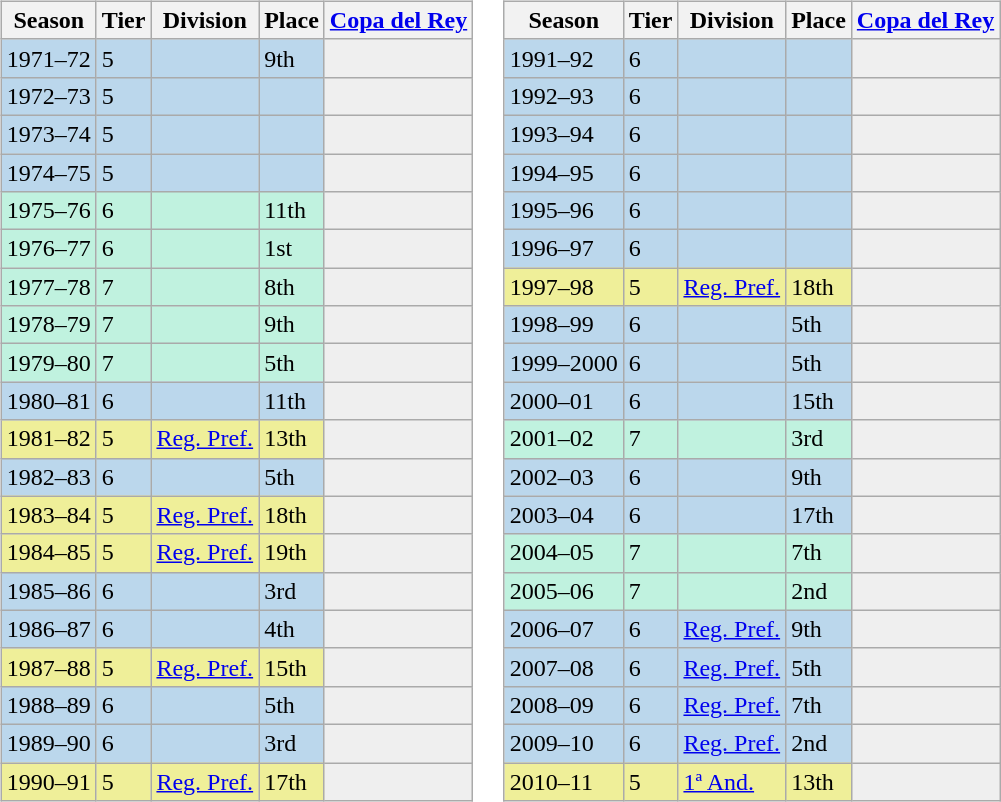<table>
<tr>
<td valign="top" width=0%><br><table class="wikitable">
<tr style="background:#f0f6fa;">
<th>Season</th>
<th>Tier</th>
<th>Division</th>
<th>Place</th>
<th><a href='#'>Copa del Rey</a></th>
</tr>
<tr>
<td style="background:#BBD7EC;">1971–72</td>
<td style="background:#BBD7EC;">5</td>
<td style="background:#BBD7EC;"></td>
<td style="background:#BBD7EC;">9th</td>
<th style="background:#efefef;"></th>
</tr>
<tr>
<td style="background:#BBD7EC;">1972–73</td>
<td style="background:#BBD7EC;">5</td>
<td style="background:#BBD7EC;"></td>
<td style="background:#BBD7EC;"></td>
<th style="background:#efefef;"></th>
</tr>
<tr>
<td style="background:#BBD7EC;">1973–74</td>
<td style="background:#BBD7EC;">5</td>
<td style="background:#BBD7EC;"></td>
<td style="background:#BBD7EC;"></td>
<th style="background:#efefef;"></th>
</tr>
<tr>
<td style="background:#BBD7EC;">1974–75</td>
<td style="background:#BBD7EC;">5</td>
<td style="background:#BBD7EC;"></td>
<td style="background:#BBD7EC;"></td>
<th style="background:#efefef;"></th>
</tr>
<tr>
<td style="background:#C0F2DF;">1975–76</td>
<td style="background:#C0F2DF;">6</td>
<td style="background:#C0F2DF;"></td>
<td style="background:#C0F2DF;">11th</td>
<th style="background:#efefef;"></th>
</tr>
<tr>
<td style="background:#C0F2DF;">1976–77</td>
<td style="background:#C0F2DF;">6</td>
<td style="background:#C0F2DF;"></td>
<td style="background:#C0F2DF;">1st</td>
<th style="background:#efefef;"></th>
</tr>
<tr>
<td style="background:#C0F2DF;">1977–78</td>
<td style="background:#C0F2DF;">7</td>
<td style="background:#C0F2DF;"></td>
<td style="background:#C0F2DF;">8th</td>
<th style="background:#efefef;"></th>
</tr>
<tr>
<td style="background:#C0F2DF;">1978–79</td>
<td style="background:#C0F2DF;">7</td>
<td style="background:#C0F2DF;"></td>
<td style="background:#C0F2DF;">9th</td>
<th style="background:#efefef;"></th>
</tr>
<tr>
<td style="background:#C0F2DF;">1979–80</td>
<td style="background:#C0F2DF;">7</td>
<td style="background:#C0F2DF;"></td>
<td style="background:#C0F2DF;">5th</td>
<th style="background:#efefef;"></th>
</tr>
<tr>
<td style="background:#BBD7EC;">1980–81</td>
<td style="background:#BBD7EC;">6</td>
<td style="background:#BBD7EC;"></td>
<td style="background:#BBD7EC;">11th</td>
<th style="background:#efefef;"></th>
</tr>
<tr>
<td style="background:#EFEF99;">1981–82</td>
<td style="background:#EFEF99;">5</td>
<td style="background:#EFEF99;"><a href='#'>Reg. Pref.</a></td>
<td style="background:#EFEF99;">13th</td>
<th style="background:#efefef;"></th>
</tr>
<tr>
<td style="background:#BBD7EC;">1982–83</td>
<td style="background:#BBD7EC;">6</td>
<td style="background:#BBD7EC;"></td>
<td style="background:#BBD7EC;">5th</td>
<th style="background:#efefef;"></th>
</tr>
<tr>
<td style="background:#EFEF99;">1983–84</td>
<td style="background:#EFEF99;">5</td>
<td style="background:#EFEF99;"><a href='#'>Reg. Pref.</a></td>
<td style="background:#EFEF99;">18th</td>
<th style="background:#efefef;"></th>
</tr>
<tr>
<td style="background:#EFEF99;">1984–85</td>
<td style="background:#EFEF99;">5</td>
<td style="background:#EFEF99;"><a href='#'>Reg. Pref.</a></td>
<td style="background:#EFEF99;">19th</td>
<th style="background:#efefef;"></th>
</tr>
<tr>
<td style="background:#BBD7EC;">1985–86</td>
<td style="background:#BBD7EC;">6</td>
<td style="background:#BBD7EC;"></td>
<td style="background:#BBD7EC;">3rd</td>
<th style="background:#efefef;"></th>
</tr>
<tr>
<td style="background:#BBD7EC;">1986–87</td>
<td style="background:#BBD7EC;">6</td>
<td style="background:#BBD7EC;"></td>
<td style="background:#BBD7EC;">4th</td>
<th style="background:#efefef;"></th>
</tr>
<tr>
<td style="background:#EFEF99;">1987–88</td>
<td style="background:#EFEF99;">5</td>
<td style="background:#EFEF99;"><a href='#'>Reg. Pref.</a></td>
<td style="background:#EFEF99;">15th</td>
<th style="background:#efefef;"></th>
</tr>
<tr>
<td style="background:#BBD7EC;">1988–89</td>
<td style="background:#BBD7EC;">6</td>
<td style="background:#BBD7EC;"></td>
<td style="background:#BBD7EC;">5th</td>
<th style="background:#efefef;"></th>
</tr>
<tr>
<td style="background:#BBD7EC;">1989–90</td>
<td style="background:#BBD7EC;">6</td>
<td style="background:#BBD7EC;"></td>
<td style="background:#BBD7EC;">3rd</td>
<th style="background:#efefef;"></th>
</tr>
<tr>
<td style="background:#EFEF99;">1990–91</td>
<td style="background:#EFEF99;">5</td>
<td style="background:#EFEF99;"><a href='#'>Reg. Pref.</a></td>
<td style="background:#EFEF99;">17th</td>
<th style="background:#efefef;"></th>
</tr>
</table>
</td>
<td valign="top" width=0%><br><table class="wikitable">
<tr style="background:#f0f6fa;">
<th>Season</th>
<th>Tier</th>
<th>Division</th>
<th>Place</th>
<th><a href='#'>Copa del Rey</a></th>
</tr>
<tr>
<td style="background:#BBD7EC;">1991–92</td>
<td style="background:#BBD7EC;">6</td>
<td style="background:#BBD7EC;"></td>
<td style="background:#BBD7EC;"></td>
<th style="background:#efefef;"></th>
</tr>
<tr>
<td style="background:#BBD7EC;">1992–93</td>
<td style="background:#BBD7EC;">6</td>
<td style="background:#BBD7EC;"></td>
<td style="background:#BBD7EC;"></td>
<th style="background:#efefef;"></th>
</tr>
<tr>
<td style="background:#BBD7EC;">1993–94</td>
<td style="background:#BBD7EC;">6</td>
<td style="background:#BBD7EC;"></td>
<td style="background:#BBD7EC;"></td>
<th style="background:#efefef;"></th>
</tr>
<tr>
<td style="background:#BBD7EC;">1994–95</td>
<td style="background:#BBD7EC;">6</td>
<td style="background:#BBD7EC;"></td>
<td style="background:#BBD7EC;"></td>
<th style="background:#efefef;"></th>
</tr>
<tr>
<td style="background:#BBD7EC;">1995–96</td>
<td style="background:#BBD7EC;">6</td>
<td style="background:#BBD7EC;"></td>
<td style="background:#BBD7EC;"></td>
<th style="background:#efefef;"></th>
</tr>
<tr>
<td style="background:#BBD7EC;">1996–97</td>
<td style="background:#BBD7EC;">6</td>
<td style="background:#BBD7EC;"></td>
<td style="background:#BBD7EC;"></td>
<th style="background:#efefef;"></th>
</tr>
<tr>
<td style="background:#EFEF99;">1997–98</td>
<td style="background:#EFEF99;">5</td>
<td style="background:#EFEF99;"><a href='#'>Reg. Pref.</a></td>
<td style="background:#EFEF99;">18th</td>
<th style="background:#efefef;"></th>
</tr>
<tr>
<td style="background:#BBD7EC;">1998–99</td>
<td style="background:#BBD7EC;">6</td>
<td style="background:#BBD7EC;"></td>
<td style="background:#BBD7EC;">5th</td>
<th style="background:#efefef;"></th>
</tr>
<tr>
<td style="background:#BBD7EC;">1999–2000</td>
<td style="background:#BBD7EC;">6</td>
<td style="background:#BBD7EC;"></td>
<td style="background:#BBD7EC;">5th</td>
<th style="background:#efefef;"></th>
</tr>
<tr>
<td style="background:#BBD7EC;">2000–01</td>
<td style="background:#BBD7EC;">6</td>
<td style="background:#BBD7EC;"></td>
<td style="background:#BBD7EC;">15th</td>
<th style="background:#efefef;"></th>
</tr>
<tr>
<td style="background:#C0F2DF;">2001–02</td>
<td style="background:#C0F2DF;">7</td>
<td style="background:#C0F2DF;"></td>
<td style="background:#C0F2DF;">3rd</td>
<th style="background:#efefef;"></th>
</tr>
<tr>
<td style="background:#BBD7EC;">2002–03</td>
<td style="background:#BBD7EC;">6</td>
<td style="background:#BBD7EC;"></td>
<td style="background:#BBD7EC;">9th</td>
<th style="background:#efefef;"></th>
</tr>
<tr>
<td style="background:#BBD7EC;">2003–04</td>
<td style="background:#BBD7EC;">6</td>
<td style="background:#BBD7EC;"></td>
<td style="background:#BBD7EC;">17th</td>
<th style="background:#efefef;"></th>
</tr>
<tr>
<td style="background:#C0F2DF;">2004–05</td>
<td style="background:#C0F2DF;">7</td>
<td style="background:#C0F2DF;"></td>
<td style="background:#C0F2DF;">7th</td>
<th style="background:#efefef;"></th>
</tr>
<tr>
<td style="background:#C0F2DF;">2005–06</td>
<td style="background:#C0F2DF;">7</td>
<td style="background:#C0F2DF;"></td>
<td style="background:#C0F2DF;">2nd</td>
<th style="background:#efefef;"></th>
</tr>
<tr>
<td style="background:#BBD7EC;">2006–07</td>
<td style="background:#BBD7EC;">6</td>
<td style="background:#BBD7EC;"><a href='#'>Reg. Pref.</a></td>
<td style="background:#BBD7EC;">9th</td>
<th style="background:#efefef;"></th>
</tr>
<tr>
<td style="background:#BBD7EC;">2007–08</td>
<td style="background:#BBD7EC;">6</td>
<td style="background:#BBD7EC;"><a href='#'>Reg. Pref.</a></td>
<td style="background:#BBD7EC;">5th</td>
<th style="background:#efefef;"></th>
</tr>
<tr>
<td style="background:#BBD7EC;">2008–09</td>
<td style="background:#BBD7EC;">6</td>
<td style="background:#BBD7EC;"><a href='#'>Reg. Pref.</a></td>
<td style="background:#BBD7EC;">7th</td>
<th style="background:#efefef;"></th>
</tr>
<tr>
<td style="background:#BBD7EC;">2009–10</td>
<td style="background:#BBD7EC;">6</td>
<td style="background:#BBD7EC;"><a href='#'>Reg. Pref.</a></td>
<td style="background:#BBD7EC;">2nd</td>
<th style="background:#efefef;"></th>
</tr>
<tr>
<td style="background:#EFEF99;">2010–11</td>
<td style="background:#EFEF99;">5</td>
<td style="background:#EFEF99;"><a href='#'>1ª And.</a></td>
<td style="background:#EFEF99;">13th</td>
<th style="background:#efefef;"></th>
</tr>
</table>
</td>
</tr>
</table>
